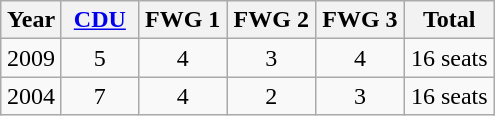<table class="wikitable" width="330">
<tr>
<th>Year</th>
<th> <a href='#'>CDU</a> </th>
<th>FWG 1</th>
<th>FWG 2</th>
<th>FWG 3</th>
<th>Total</th>
</tr>
<tr align="center">
<td>2009</td>
<td>5</td>
<td>4</td>
<td>3</td>
<td>4</td>
<td>16 seats</td>
</tr>
<tr align="center">
<td>2004</td>
<td>7</td>
<td>4</td>
<td>2</td>
<td>3</td>
<td>16 seats</td>
</tr>
</table>
